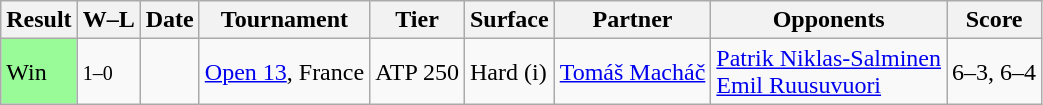<table class="wikitable">
<tr>
<th>Result</th>
<th class="unsortable">W–L</th>
<th>Date</th>
<th>Tournament</th>
<th>Tier</th>
<th>Surface</th>
<th>Partner</th>
<th>Opponents</th>
<th class="unsortable">Score</th>
</tr>
<tr>
<td bgcolor=98fb98>Win</td>
<td><small>1–0</small></td>
<td><a href='#'></a></td>
<td><a href='#'>Open 13</a>, France</td>
<td>ATP 250</td>
<td>Hard (i)</td>
<td> <a href='#'>Tomáš Macháč</a></td>
<td> <a href='#'>Patrik Niklas-Salminen</a> <br> <a href='#'>Emil Ruusuvuori</a></td>
<td>6–3, 6–4</td>
</tr>
</table>
